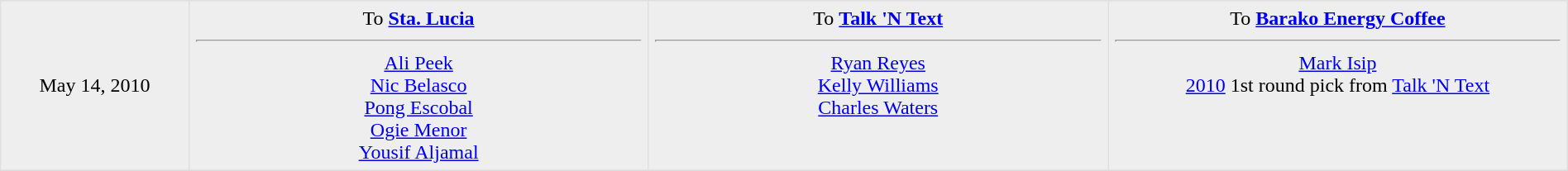<table border=1 style="border-collapse:collapse; text-align: center; width: 100%" bordercolor="#DFDFDF"  cellpadding="5">
<tr>
</tr>
<tr bgcolor="eeeeee">
<td style="width:12%">May 14, 2010<br></td>
<td style="width:29.3%" valign="top">To <strong><a href='#'>Sta. Lucia</a></strong><hr><a href='#'>Ali Peek</a><br><a href='#'>Nic Belasco</a><br><a href='#'>Pong Escobal</a><br><a href='#'>Ogie Menor</a><br><a href='#'>Yousif Aljamal</a></td>
<td style="width:29.3%" valign="top">To <strong><a href='#'>Talk 'N Text</a></strong><hr><a href='#'>Ryan Reyes</a><br><a href='#'>Kelly Williams</a><br><a href='#'>Charles Waters</a></td>
<td style="width:29.3%" valign="top">To <strong><a href='#'>Barako Energy Coffee</a></strong><hr><a href='#'>Mark Isip</a><br><a href='#'>2010</a> 1st round pick from <a href='#'>Talk 'N Text</a></td>
</tr>
<tr>
</tr>
</table>
